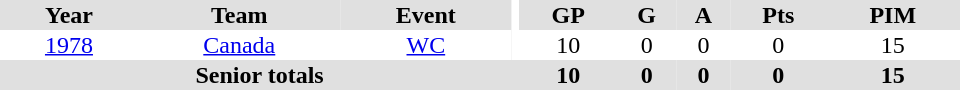<table border="0" cellpadding="1" cellspacing="0" ID="Table3" style="text-align:center; width:40em">
<tr bgcolor="#e0e0e0">
<th>Year</th>
<th>Team</th>
<th>Event</th>
<th rowspan="102" bgcolor="#ffffff"></th>
<th>GP</th>
<th>G</th>
<th>A</th>
<th>Pts</th>
<th>PIM</th>
</tr>
<tr>
<td><a href='#'>1978</a></td>
<td><a href='#'>Canada</a></td>
<td><a href='#'>WC</a></td>
<td>10</td>
<td>0</td>
<td>0</td>
<td>0</td>
<td>15</td>
</tr>
<tr bgcolor="#e0e0e0">
<th colspan="4">Senior totals</th>
<th>10</th>
<th>0</th>
<th>0</th>
<th>0</th>
<th>15</th>
</tr>
</table>
